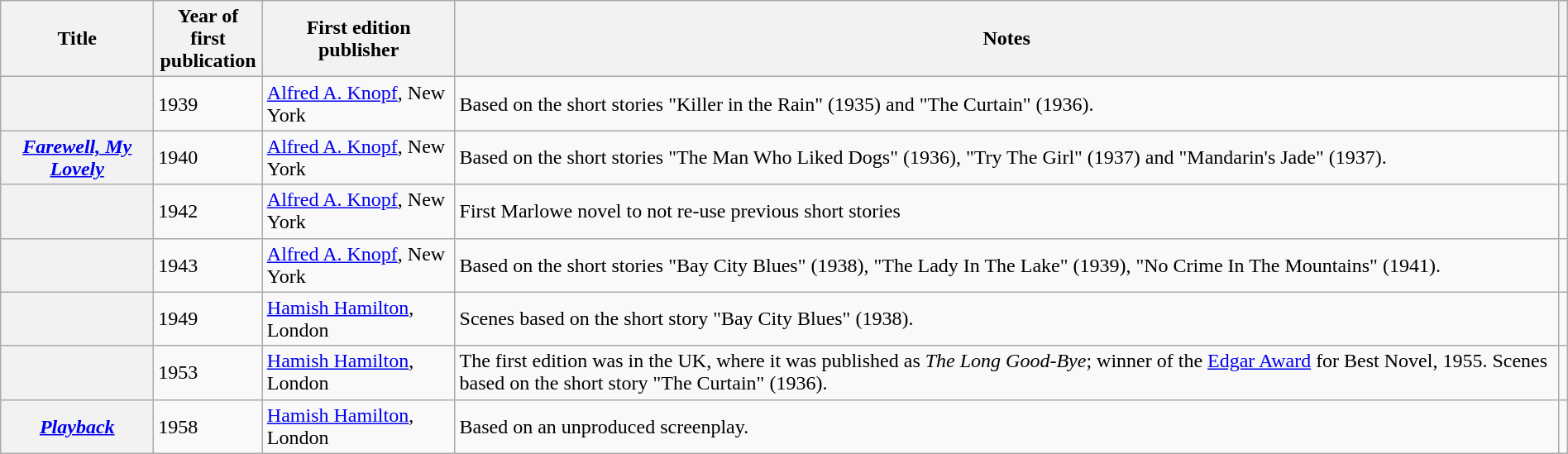<table class="wikitable plainrowheaders sortable" style="margin-right: 0;">
<tr>
<th scope="col">Title</th>
<th scope="col">Year of first<br>publication</th>
<th scope="col">First edition publisher</th>
<th scope="col" class="unsortable">Notes</th>
<th scope="col" class="unsortable"></th>
</tr>
<tr>
<th scope="row"></th>
<td>1939</td>
<td><a href='#'>Alfred A. Knopf</a>, New York</td>
<td>Based on the short stories "Killer in the Rain" (1935) and "The Curtain" (1936).</td>
<td style="text-align: center;"></td>
</tr>
<tr>
<th scope="row"><em><a href='#'>Farewell, My Lovely</a></em></th>
<td>1940</td>
<td><a href='#'>Alfred A. Knopf</a>, New York</td>
<td>Based on the short stories "The Man Who Liked Dogs" (1936), "Try The Girl" (1937) and "Mandarin's Jade" (1937).</td>
<td style="text-align: center;"></td>
</tr>
<tr>
<th scope="row"></th>
<td>1942</td>
<td><a href='#'>Alfred A. Knopf</a>, New York</td>
<td>First Marlowe novel to not re-use previous short stories</td>
<td></td>
</tr>
<tr>
<th scope="row"></th>
<td>1943</td>
<td><a href='#'>Alfred A. Knopf</a>, New York</td>
<td>Based on the short stories "Bay City Blues" (1938), "The Lady In The Lake" (1939), "No Crime In The Mountains" (1941).</td>
<td style="text-align: center;"></td>
</tr>
<tr>
<th scope="row"></th>
<td>1949</td>
<td><a href='#'>Hamish Hamilton</a>, London</td>
<td>Scenes based on the short story "Bay City Blues" (1938).</td>
<td style="text-align: center;"></td>
</tr>
<tr>
<th scope="row"></th>
<td>1953</td>
<td><a href='#'>Hamish Hamilton</a>, London</td>
<td>The first edition was in the UK, where it was published as <em>The Long Good-Bye</em>; winner of the <a href='#'>Edgar Award</a> for Best Novel, 1955. Scenes based on the short story "The Curtain" (1936).</td>
<td style="text-align: center;"></td>
</tr>
<tr>
<th scope="row"><em><a href='#'>Playback</a></em></th>
<td>1958</td>
<td><a href='#'>Hamish Hamilton</a>, London</td>
<td>Based on an unproduced screenplay.</td>
<td style="text-align: center;"></td>
</tr>
</table>
